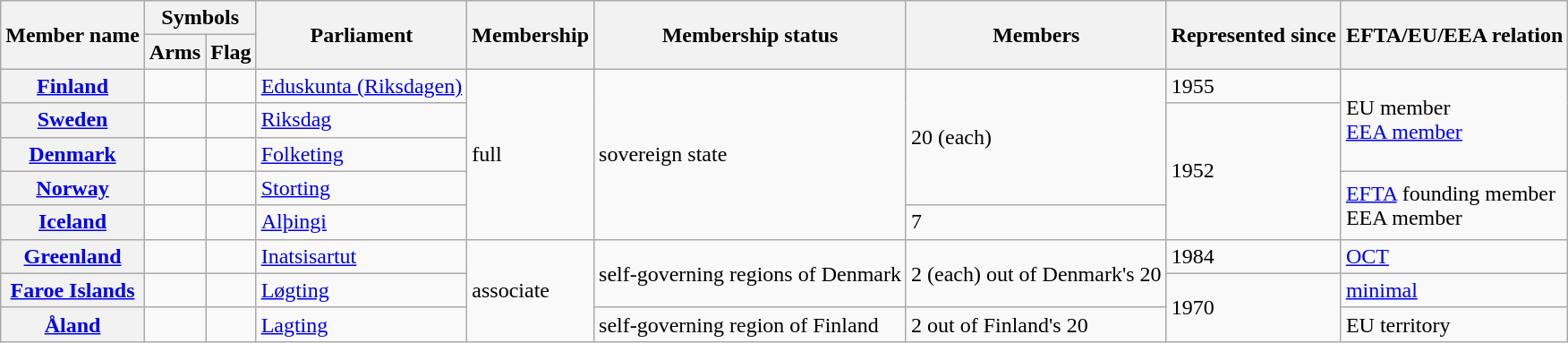<table class=wikitable>
<tr>
<th rowspan=2>Member name</th>
<th colspan=2>Symbols</th>
<th rowspan=2>Parliament</th>
<th rowspan=2>Member­ship</th>
<th rowspan=2>Member­ship status</th>
<th rowspan=2>Members</th>
<th rowspan=2>Repre­sented since</th>
<th rowspan=2>EFTA/EU/EEA relation</th>
</tr>
<tr>
<th>Arms</th>
<th>Flag</th>
</tr>
<tr>
<th><a href='#'>Finland</a></th>
<td style=text-align:center></td>
<td style=text-align:center></td>
<td><a href='#'>Eduskunta (Riksdagen)</a></td>
<td rowspan=5>full</td>
<td rowspan=5>sovereign state</td>
<td rowspan=4>20 (each)</td>
<td>1955</td>
<td rowspan=3> EU member<br><a href='#'>EEA member</a></td>
</tr>
<tr>
<th><a href='#'>Sweden</a></th>
<td style=text-align:center></td>
<td style=text-align:center></td>
<td><a href='#'>Riksdag</a></td>
<td rowspan=4>1952</td>
</tr>
<tr>
<th><a href='#'>Denmark</a></th>
<td style=text-align:center></td>
<td style=text-align:center></td>
<td><a href='#'>Folketing</a></td>
</tr>
<tr>
<th><a href='#'>Norway</a></th>
<td style="text-align:center"></td>
<td style="text-align:center"></td>
<td><a href='#'>Storting</a></td>
<td rowspan=2> <a href='#'>EFTA</a> founding member<br>EEA member</td>
</tr>
<tr>
<th><a href='#'>Iceland</a></th>
<td style=text-align:center></td>
<td style=text-align:center></td>
<td><a href='#'>Alþingi</a></td>
<td>7</td>
</tr>
<tr>
<th><a href='#'>Greenland</a></th>
<td style=text-align:center></td>
<td style=text-align:center></td>
<td><a href='#'>Inatsisartut</a></td>
<td rowspan=3>associate</td>
<td rowspan=2>self-governing regions of Denmark</td>
<td rowspan=2>2 (each) out of Denmark's 20</td>
<td>1984</td>
<td><a href='#'>OCT</a></td>
</tr>
<tr>
<th><a href='#'>Faroe Islands</a></th>
<td style=text-align:center></td>
<td style=text-align:center></td>
<td><a href='#'>Løgting</a></td>
<td rowspan=2>1970</td>
<td><a href='#'>minimal</a></td>
</tr>
<tr>
<th><a href='#'>Åland</a></th>
<td style=text-align:center></td>
<td style=text-align:center></td>
<td><a href='#'>Lagting</a></td>
<td>self-governing region of Finland</td>
<td>2 out of Finland's 20</td>
<td> EU territory</td>
</tr>
</table>
